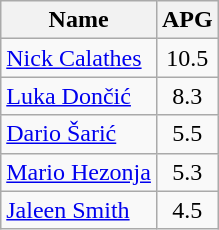<table class=wikitable>
<tr>
<th>Name</th>
<th>APG</th>
</tr>
<tr>
<td> <a href='#'>Nick Calathes</a></td>
<td align=center>10.5</td>
</tr>
<tr>
<td> <a href='#'>Luka Dončić</a></td>
<td align=center>8.3</td>
</tr>
<tr>
<td> <a href='#'>Dario Šarić</a></td>
<td align=center>5.5</td>
</tr>
<tr>
<td> <a href='#'>Mario Hezonja</a></td>
<td align=center>5.3</td>
</tr>
<tr>
<td> <a href='#'>Jaleen Smith</a></td>
<td align=center>4.5</td>
</tr>
</table>
